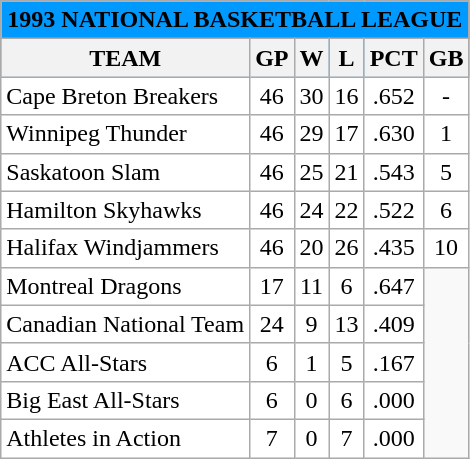<table class="wikitable">
<tr bgcolor="#0099FF">
<td colspan="12" align="center"><strong>1993 NATIONAL BASKETBALL LEAGUE</strong></td>
</tr>
<tr bgcolor="0099FF">
<th>TEAM</th>
<th>GP</th>
<th>W</th>
<th>L</th>
<th>PCT</th>
<th>GB</th>
</tr>
<tr align="center" bgcolor="#ffffff">
<td align="left">Cape Breton Breakers</td>
<td>46</td>
<td>30</td>
<td>16</td>
<td>.652</td>
<td>-</td>
</tr>
<tr align="center" bgcolor="#ffffff">
<td align="left">Winnipeg Thunder</td>
<td>46</td>
<td>29</td>
<td>17</td>
<td>.630</td>
<td>1</td>
</tr>
<tr align="center" bgcolor="#ffffff">
<td align="left">Saskatoon Slam</td>
<td>46</td>
<td>25</td>
<td>21</td>
<td>.543</td>
<td>5</td>
</tr>
<tr align="center" bgcolor="#ffffff">
<td align="left">Hamilton Skyhawks</td>
<td>46</td>
<td>24</td>
<td>22</td>
<td>.522</td>
<td>6</td>
</tr>
<tr align="center" bgcolor="#ffffff">
<td align="left">Halifax Windjammers</td>
<td>46</td>
<td>20</td>
<td>26</td>
<td>.435</td>
<td>10</td>
</tr>
<tr align="center" bgcolor="#ffffff">
<td align="left">Montreal Dragons</td>
<td>17</td>
<td>11</td>
<td>6</td>
<td>.647</td>
</tr>
<tr align="center" bgcolor="#ffffff">
<td align="left">Canadian National Team</td>
<td>24</td>
<td>9</td>
<td>13</td>
<td>.409</td>
</tr>
<tr align="center" bgcolor="#ffffff">
<td align="left">ACC All-Stars</td>
<td>6</td>
<td>1</td>
<td>5</td>
<td>.167</td>
</tr>
<tr align="center" bgcolor="#ffffff">
<td align="left">Big East All-Stars</td>
<td>6</td>
<td>0</td>
<td>6</td>
<td>.000</td>
</tr>
<tr align="center" bgcolor="#ffffff">
<td align="left">Athletes in Action</td>
<td>7</td>
<td>0</td>
<td>7</td>
<td>.000</td>
</tr>
</table>
